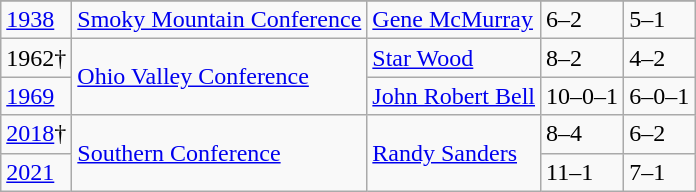<table class="wikitable">
<tr>
</tr>
<tr>
<td><a href='#'>1938</a></td>
<td><a href='#'>Smoky Mountain Conference</a></td>
<td><a href='#'>Gene McMurray</a></td>
<td>6–2</td>
<td>5–1</td>
</tr>
<tr>
<td>1962†</td>
<td rowspan="2"><a href='#'>Ohio Valley Conference</a></td>
<td><a href='#'>Star Wood</a></td>
<td>8–2</td>
<td>4–2</td>
</tr>
<tr>
<td><a href='#'>1969</a></td>
<td><a href='#'>John Robert Bell</a></td>
<td>10–0–1</td>
<td>6–0–1</td>
</tr>
<tr>
<td><a href='#'>2018</a>†</td>
<td rowspan="2"><a href='#'>Southern Conference</a></td>
<td rowspan="2"><a href='#'>Randy Sanders</a></td>
<td>8–4</td>
<td>6–2</td>
</tr>
<tr>
<td><a href='#'>2021</a></td>
<td>11–1</td>
<td>7–1</td>
</tr>
</table>
